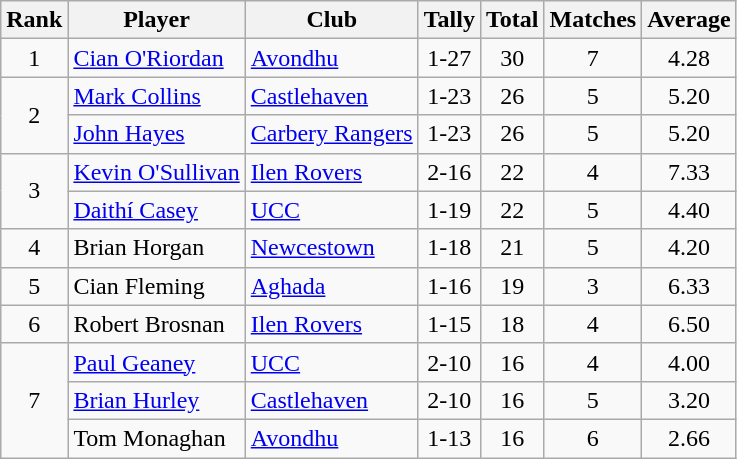<table class="wikitable">
<tr>
<th>Rank</th>
<th>Player</th>
<th>Club</th>
<th>Tally</th>
<th>Total</th>
<th>Matches</th>
<th>Average</th>
</tr>
<tr>
<td rowspan="1" style="text-align:center;">1</td>
<td><a href='#'>Cian O'Riordan</a></td>
<td><a href='#'>Avondhu</a></td>
<td align=center>1-27</td>
<td align=center>30</td>
<td align=center>7</td>
<td align=center>4.28</td>
</tr>
<tr>
<td rowspan="2" style="text-align:center;">2</td>
<td><a href='#'>Mark Collins</a></td>
<td><a href='#'>Castlehaven</a></td>
<td align=center>1-23</td>
<td align=center>26</td>
<td align=center>5</td>
<td align=center>5.20</td>
</tr>
<tr>
<td><a href='#'>John Hayes</a></td>
<td><a href='#'>Carbery Rangers</a></td>
<td align=center>1-23</td>
<td align=center>26</td>
<td align=center>5</td>
<td align=center>5.20</td>
</tr>
<tr>
<td rowspan="2" style="text-align:center;">3</td>
<td><a href='#'>Kevin O'Sullivan</a></td>
<td><a href='#'>Ilen Rovers</a></td>
<td align=center>2-16</td>
<td align=center>22</td>
<td align=center>4</td>
<td align=center>7.33</td>
</tr>
<tr>
<td><a href='#'>Daithí Casey</a></td>
<td><a href='#'>UCC</a></td>
<td align=center>1-19</td>
<td align=center>22</td>
<td align=center>5</td>
<td align=center>4.40</td>
</tr>
<tr>
<td rowspan="1" style="text-align:center;">4</td>
<td>Brian Horgan</td>
<td><a href='#'>Newcestown</a></td>
<td align=center>1-18</td>
<td align=center>21</td>
<td align=center>5</td>
<td align=center>4.20</td>
</tr>
<tr>
<td rowspan="1" style="text-align:center;">5</td>
<td>Cian Fleming</td>
<td><a href='#'>Aghada</a></td>
<td align=center>1-16</td>
<td align=center>19</td>
<td align=center>3</td>
<td align=center>6.33</td>
</tr>
<tr>
<td rowspan="1" style="text-align:center;">6</td>
<td>Robert Brosnan</td>
<td><a href='#'>Ilen Rovers</a></td>
<td align=center>1-15</td>
<td align=center>18</td>
<td align=center>4</td>
<td align=center>6.50</td>
</tr>
<tr>
<td rowspan="3" style="text-align:center;">7</td>
<td><a href='#'>Paul Geaney</a></td>
<td><a href='#'>UCC</a></td>
<td align=center>2-10</td>
<td align=center>16</td>
<td align=center>4</td>
<td align=center>4.00</td>
</tr>
<tr>
<td><a href='#'>Brian Hurley</a></td>
<td><a href='#'>Castlehaven</a></td>
<td align=center>2-10</td>
<td align=center>16</td>
<td align=center>5</td>
<td align=center>3.20</td>
</tr>
<tr>
<td>Tom Monaghan</td>
<td><a href='#'>Avondhu</a></td>
<td align=center>1-13</td>
<td align=center>16</td>
<td align=center>6</td>
<td align=center>2.66</td>
</tr>
</table>
